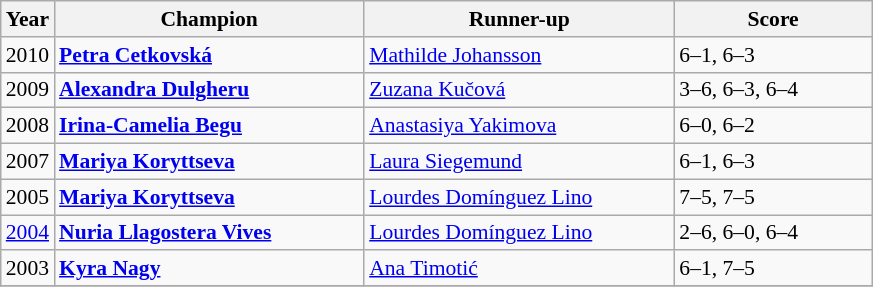<table class="wikitable" style="font-size:90%">
<tr>
<th>Year</th>
<th width="200">Champion</th>
<th width="200">Runner-up</th>
<th width="125">Score</th>
</tr>
<tr>
<td>2010</td>
<td> <strong><a href='#'>Petra Cetkovská</a></strong></td>
<td> <a href='#'>Mathilde Johansson</a></td>
<td>6–1, 6–3</td>
</tr>
<tr>
<td>2009</td>
<td> <strong><a href='#'>Alexandra Dulgheru</a></strong></td>
<td> <a href='#'>Zuzana Kučová</a></td>
<td>3–6, 6–3, 6–4</td>
</tr>
<tr>
<td>2008</td>
<td> <strong><a href='#'>Irina-Camelia Begu</a></strong></td>
<td> <a href='#'>Anastasiya Yakimova</a></td>
<td>6–0, 6–2</td>
</tr>
<tr>
<td>2007</td>
<td> <strong><a href='#'>Mariya Koryttseva</a></strong></td>
<td> <a href='#'>Laura Siegemund</a></td>
<td>6–1, 6–3</td>
</tr>
<tr>
<td>2005</td>
<td> <strong><a href='#'>Mariya Koryttseva</a></strong></td>
<td> <a href='#'>Lourdes Domínguez Lino</a></td>
<td>7–5, 7–5</td>
</tr>
<tr>
<td><a href='#'>2004</a></td>
<td> <strong><a href='#'>Nuria Llagostera Vives</a></strong></td>
<td> <a href='#'>Lourdes Domínguez Lino</a></td>
<td>2–6, 6–0, 6–4</td>
</tr>
<tr>
<td>2003</td>
<td> <strong><a href='#'>Kyra Nagy</a></strong></td>
<td> <a href='#'>Ana Timotić</a></td>
<td>6–1, 7–5</td>
</tr>
<tr>
</tr>
</table>
